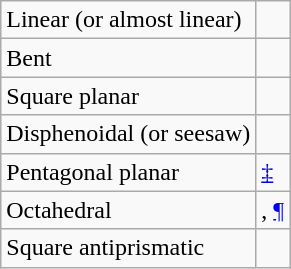<table class="wikitable">
<tr>
<td>Linear (or almost linear)</td>
<td></td>
</tr>
<tr>
<td>Bent</td>
<td></td>
</tr>
<tr>
<td>Square planar</td>
<td></td>
</tr>
<tr>
<td>Disphenoidal (or seesaw)</td>
<td></td>
</tr>
<tr>
<td>Pentagonal planar</td>
<td><a href='#'>‡</a></td>
</tr>
<tr>
<td>Octahedral</td>
<td>, <a href='#'>¶</a></td>
</tr>
<tr>
<td>Square antiprismatic</td>
<td></td>
</tr>
</table>
